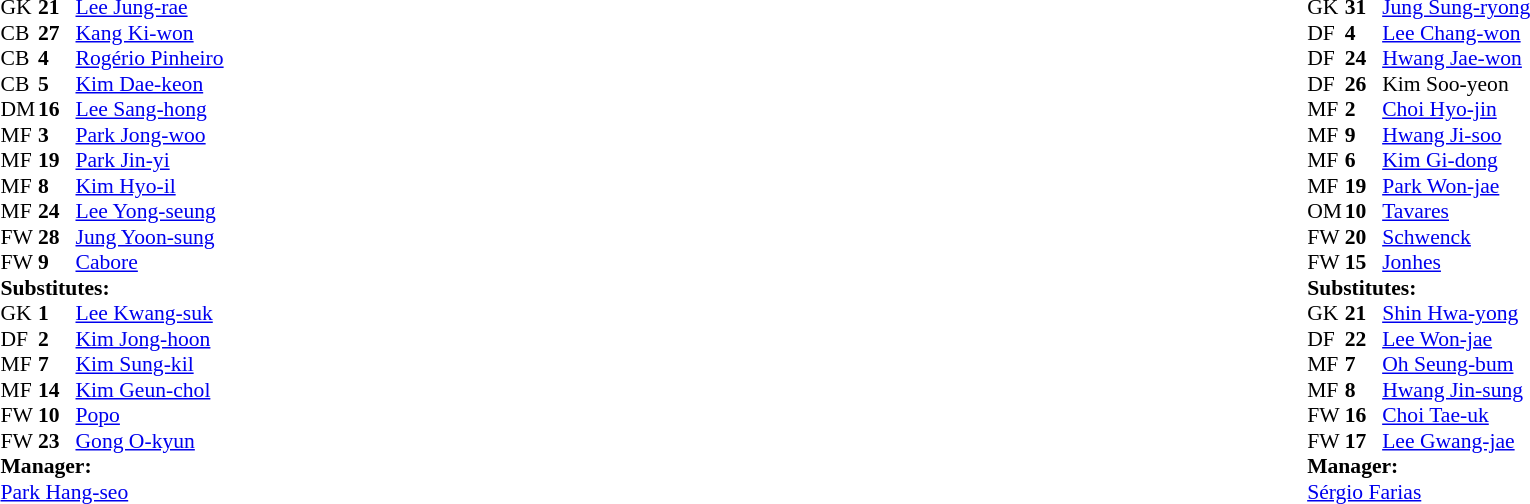<table width="100%">
<tr>
<td valign="top" width="50%"><br><table style="font-size: 90%" cellspacing="0" cellpadding="0">
<tr>
<th width=25></th>
<th width=25></th>
</tr>
<tr>
<td>GK</td>
<td><strong>21</strong></td>
<td> <a href='#'>Lee Jung-rae</a></td>
<td></td>
<td></td>
</tr>
<tr>
<td>CB</td>
<td><strong>27</strong></td>
<td> <a href='#'>Kang Ki-won</a></td>
</tr>
<tr>
<td>CB</td>
<td><strong>4</strong></td>
<td> <a href='#'>Rogério Pinheiro</a></td>
<td></td>
</tr>
<tr>
<td>CB</td>
<td><strong>5</strong></td>
<td> <a href='#'>Kim Dae-keon</a></td>
</tr>
<tr>
<td>DM</td>
<td><strong>16</strong></td>
<td> <a href='#'>Lee Sang-hong</a></td>
</tr>
<tr>
<td>MF</td>
<td><strong>3</strong></td>
<td> <a href='#'>Park Jong-woo</a></td>
<td></td>
<td></td>
</tr>
<tr>
<td>MF</td>
<td><strong>19</strong></td>
<td> <a href='#'>Park Jin-yi</a></td>
<td></td>
<td></td>
</tr>
<tr>
<td>MF</td>
<td><strong>8</strong></td>
<td> <a href='#'>Kim Hyo-il</a></td>
<td></td>
<td></td>
</tr>
<tr>
<td>MF</td>
<td><strong>24</strong></td>
<td> <a href='#'>Lee Yong-seung</a></td>
<td></td>
<td></td>
</tr>
<tr>
<td>FW</td>
<td><strong>28</strong></td>
<td> <a href='#'>Jung Yoon-sung</a></td>
</tr>
<tr>
<td>FW</td>
<td><strong>9</strong></td>
<td> <a href='#'>Cabore</a></td>
</tr>
<tr>
<td colspan=3><strong>Substitutes:</strong></td>
</tr>
<tr>
<td>GK</td>
<td><strong>1</strong></td>
<td> <a href='#'>Lee Kwang-suk</a></td>
<td></td>
<td></td>
</tr>
<tr>
<td>DF</td>
<td><strong>2</strong></td>
<td> <a href='#'>Kim Jong-hoon</a></td>
</tr>
<tr>
<td>MF</td>
<td><strong>7</strong></td>
<td> <a href='#'>Kim Sung-kil</a></td>
<td></td>
<td></td>
</tr>
<tr>
<td>MF</td>
<td><strong>14</strong></td>
<td> <a href='#'>Kim Geun-chol</a></td>
<td></td>
<td></td>
</tr>
<tr>
<td>FW</td>
<td><strong>10</strong></td>
<td> <a href='#'>Popo</a></td>
<td></td>
<td></td>
</tr>
<tr>
<td>FW</td>
<td><strong>23</strong></td>
<td> <a href='#'>Gong O-kyun</a></td>
<td></td>
<td></td>
</tr>
<tr>
<td colspan=3><strong>Manager:</strong></td>
</tr>
<tr>
<td colspan=4> <a href='#'>Park Hang-seo</a></td>
</tr>
</table>
</td>
<td valign="top"></td>
<td valign="top" width="50%"><br><table style="font-size: 90%" cellspacing="0" cellpadding="0" align=center>
<tr>
<th width=25></th>
<th width=25></th>
</tr>
<tr>
<td>GK</td>
<td><strong>31</strong></td>
<td> <a href='#'>Jung Sung-ryong</a></td>
<td></td>
<td></td>
</tr>
<tr>
<td>DF</td>
<td><strong>4</strong></td>
<td> <a href='#'>Lee Chang-won</a></td>
</tr>
<tr>
<td>DF</td>
<td><strong>24</strong></td>
<td> <a href='#'>Hwang Jae-won</a></td>
</tr>
<tr>
<td>DF</td>
<td><strong>26</strong></td>
<td> Kim Soo-yeon</td>
<td></td>
</tr>
<tr>
<td>MF</td>
<td><strong>2</strong></td>
<td> <a href='#'>Choi Hyo-jin</a></td>
</tr>
<tr>
<td>MF</td>
<td><strong>9</strong></td>
<td> <a href='#'>Hwang Ji-soo</a></td>
</tr>
<tr>
<td>MF</td>
<td><strong>6</strong></td>
<td> <a href='#'>Kim Gi-dong</a></td>
</tr>
<tr>
<td>MF</td>
<td><strong>19</strong></td>
<td> <a href='#'>Park Won-jae</a></td>
<td></td>
</tr>
<tr>
<td>OM</td>
<td><strong>10</strong></td>
<td> <a href='#'>Tavares</a></td>
</tr>
<tr>
<td>FW</td>
<td><strong>20</strong></td>
<td> <a href='#'>Schwenck</a></td>
<td></td>
<td></td>
</tr>
<tr>
<td>FW</td>
<td><strong>15</strong></td>
<td> <a href='#'>Jonhes</a></td>
<td></td>
<td></td>
</tr>
<tr>
<td colspan=3><strong>Substitutes:</strong></td>
</tr>
<tr>
<td>GK</td>
<td><strong>21</strong></td>
<td> <a href='#'>Shin Hwa-yong</a></td>
<td></td>
<td></td>
</tr>
<tr>
<td>DF</td>
<td><strong>22</strong></td>
<td> <a href='#'>Lee Won-jae</a></td>
</tr>
<tr>
<td>MF</td>
<td><strong>7</strong></td>
<td> <a href='#'>Oh Seung-bum</a></td>
</tr>
<tr>
<td>MF</td>
<td><strong>8</strong></td>
<td> <a href='#'>Hwang Jin-sung</a></td>
</tr>
<tr>
<td>FW</td>
<td><strong>16</strong></td>
<td> <a href='#'>Choi Tae-uk</a></td>
<td></td>
<td></td>
</tr>
<tr>
<td>FW</td>
<td><strong>17</strong></td>
<td> <a href='#'>Lee Gwang-jae</a></td>
<td></td>
<td></td>
</tr>
<tr>
<td colspan=3><strong>Manager:</strong></td>
</tr>
<tr>
<td colspan=4> <a href='#'>Sérgio Farias</a></td>
</tr>
</table>
</td>
</tr>
</table>
